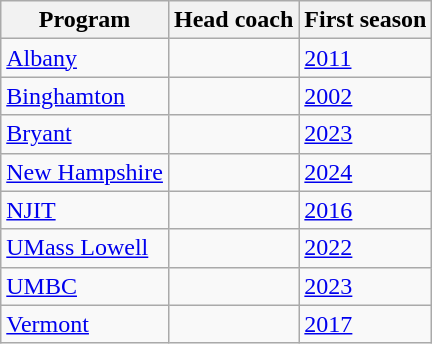<table class="wikitable sortable">
<tr>
<th>Program</th>
<th>Head coach</th>
<th>First season</th>
</tr>
<tr>
<td><a href='#'>Albany</a></td>
<td></td>
<td><a href='#'>2011</a></td>
</tr>
<tr>
<td><a href='#'>Binghamton</a></td>
<td></td>
<td><a href='#'>2002</a></td>
</tr>
<tr>
<td><a href='#'>Bryant</a></td>
<td></td>
<td><a href='#'>2023</a></td>
</tr>
<tr>
<td><a href='#'>New Hampshire</a></td>
<td></td>
<td><a href='#'>2024</a></td>
</tr>
<tr>
<td><a href='#'>NJIT</a></td>
<td></td>
<td><a href='#'>2016</a></td>
</tr>
<tr>
<td><a href='#'>UMass Lowell</a></td>
<td></td>
<td><a href='#'>2022</a></td>
</tr>
<tr>
<td><a href='#'>UMBC</a></td>
<td></td>
<td><a href='#'>2023</a></td>
</tr>
<tr>
<td><a href='#'>Vermont</a></td>
<td></td>
<td><a href='#'>2017</a></td>
</tr>
</table>
